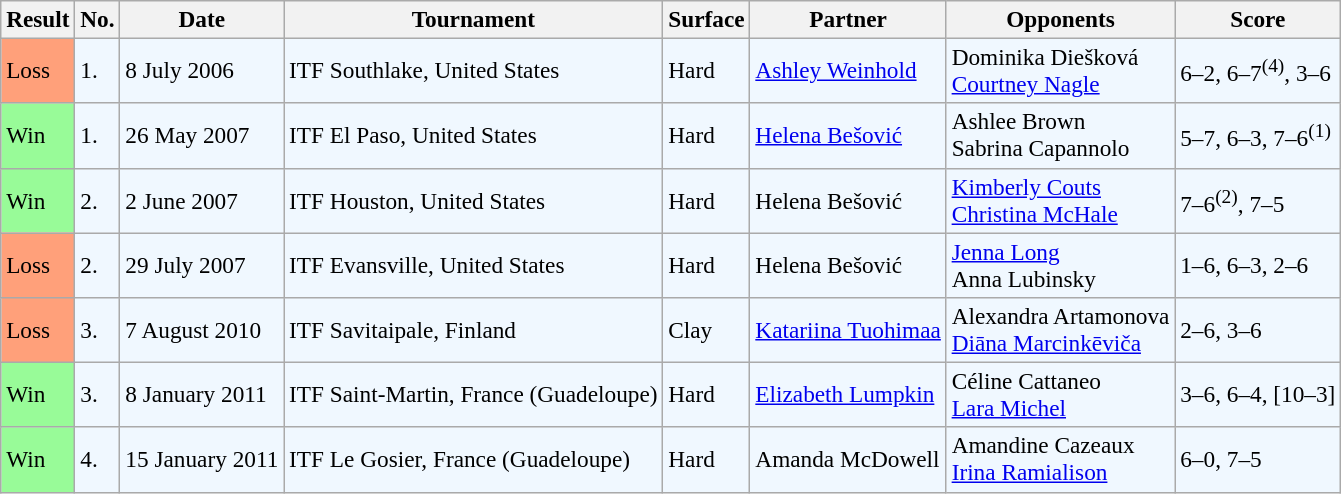<table class="sortable wikitable" style=font-size:97%>
<tr>
<th>Result</th>
<th>No.</th>
<th>Date</th>
<th>Tournament</th>
<th>Surface</th>
<th>Partner</th>
<th>Opponents</th>
<th class="unsortable">Score</th>
</tr>
<tr style="background:#f0f8ff;">
<td style="background:#ffa07a;">Loss</td>
<td>1.</td>
<td>8 July 2006</td>
<td>ITF Southlake, United States</td>
<td>Hard</td>
<td> <a href='#'>Ashley Weinhold</a></td>
<td> Dominika Diešková <br>  <a href='#'>Courtney Nagle</a></td>
<td>6–2, 6–7<sup>(4)</sup>, 3–6</td>
</tr>
<tr style="background:#f0f8ff;">
<td style="background:#98fb98;">Win</td>
<td>1.</td>
<td>26 May 2007</td>
<td>ITF El Paso, United States</td>
<td>Hard</td>
<td> <a href='#'>Helena Bešović</a></td>
<td> Ashlee Brown <br>  Sabrina Capannolo</td>
<td>5–7, 6–3, 7–6<sup>(1)</sup></td>
</tr>
<tr style="background:#f0f8ff;">
<td style="background:#98fb98;">Win</td>
<td>2.</td>
<td>2 June 2007</td>
<td>ITF Houston, United States</td>
<td>Hard</td>
<td> Helena Bešović</td>
<td> <a href='#'>Kimberly Couts</a> <br>  <a href='#'>Christina McHale</a></td>
<td>7–6<sup>(2)</sup>, 7–5</td>
</tr>
<tr style="background:#f0f8ff;">
<td style="background:#ffa07a;">Loss</td>
<td>2.</td>
<td>29 July 2007</td>
<td>ITF Evansville, United States</td>
<td>Hard</td>
<td> Helena Bešović</td>
<td> <a href='#'>Jenna Long</a> <br>  Anna Lubinsky</td>
<td>1–6, 6–3, 2–6</td>
</tr>
<tr style="background:#f0f8ff;">
<td style="background:#ffa07a;">Loss</td>
<td>3.</td>
<td>7 August 2010</td>
<td>ITF Savitaipale, Finland</td>
<td>Clay</td>
<td> <a href='#'>Katariina Tuohimaa</a></td>
<td> Alexandra Artamonova <br>  <a href='#'>Diāna Marcinkēviča</a></td>
<td>2–6, 3–6</td>
</tr>
<tr style="background:#f0f8ff;">
<td style="background:#98fb98;">Win</td>
<td>3.</td>
<td>8 January 2011</td>
<td>ITF Saint-Martin, France (Guadeloupe)</td>
<td>Hard</td>
<td> <a href='#'>Elizabeth Lumpkin</a></td>
<td> Céline Cattaneo <br>  <a href='#'>Lara Michel</a></td>
<td>3–6, 6–4, [10–3]</td>
</tr>
<tr style="background:#f0f8ff;">
<td style="background:#98fb98;">Win</td>
<td>4.</td>
<td>15 January 2011</td>
<td>ITF Le Gosier, France (Guadeloupe)</td>
<td>Hard</td>
<td> Amanda McDowell</td>
<td> Amandine Cazeaux <br>  <a href='#'>Irina Ramialison</a></td>
<td>6–0, 7–5</td>
</tr>
</table>
